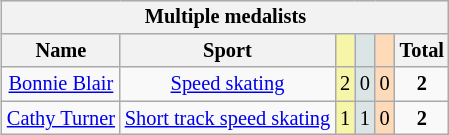<table class=wikitable style=font-size:85%;float:right;text-align:center>
<tr>
<th colspan=7>Multiple medalists</th>
</tr>
<tr>
<th>Name</th>
<th>Sport</th>
<td bgcolor=F7F6A8></td>
<td bgcolor=DCE5E5></td>
<td bgcolor=FFDAB9></td>
<th>Total</th>
</tr>
<tr>
<td><a href='#'>Bonnie Blair</a></td>
<td><a href='#'>Speed skating</a></td>
<td bgcolor=F7F6A8>2</td>
<td bgcolor=DCE5E5>0</td>
<td bgcolor=FFDAB9>0</td>
<td><strong>2</strong></td>
</tr>
<tr>
<td><a href='#'>Cathy Turner</a></td>
<td><a href='#'>Short track speed skating</a></td>
<td bgcolor=F7F6A8>1</td>
<td bgcolor=DCE5E5>1</td>
<td bgcolor=FFDAB9>0</td>
<td><strong>2</strong></td>
</tr>
</table>
